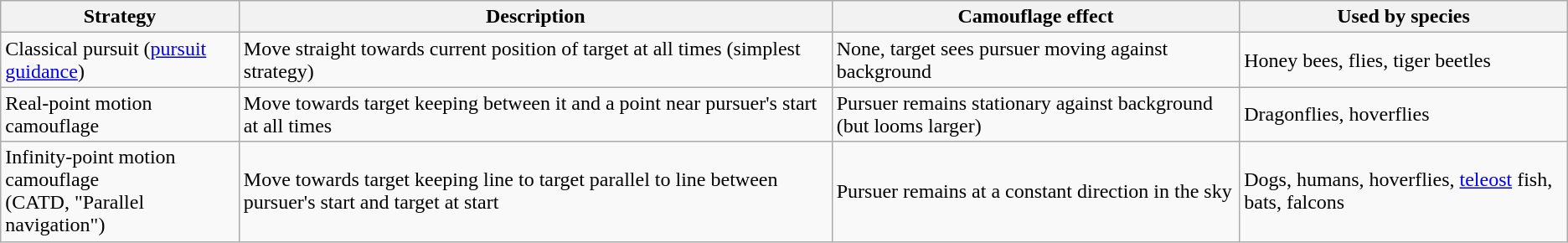<table class="wikitable">
<tr>
<th>Strategy</th>
<th>Description</th>
<th>Camouflage effect</th>
<th>Used by species</th>
</tr>
<tr>
<td>Classical pursuit (<a href='#'>pursuit guidance</a>)</td>
<td>Move straight towards current position of target at all times (simplest strategy)</td>
<td>None, target sees pursuer moving against background</td>
<td>Honey bees, flies, tiger beetles</td>
</tr>
<tr>
<td>Real-point motion camouflage</td>
<td>Move towards target keeping between it and a point near pursuer's start at all times</td>
<td>Pursuer remains stationary against background (but looms larger)</td>
<td>Dragonflies, hoverflies</td>
</tr>
<tr>
<td>Infinity-point motion camouflage<br>(CATD, "Parallel navigation")</td>
<td>Move towards target keeping line to target parallel to line between pursuer's start and target at start</td>
<td>Pursuer remains at a constant direction in the sky</td>
<td>Dogs, humans, hoverflies, <a href='#'>teleost</a> fish, bats, falcons</td>
</tr>
</table>
